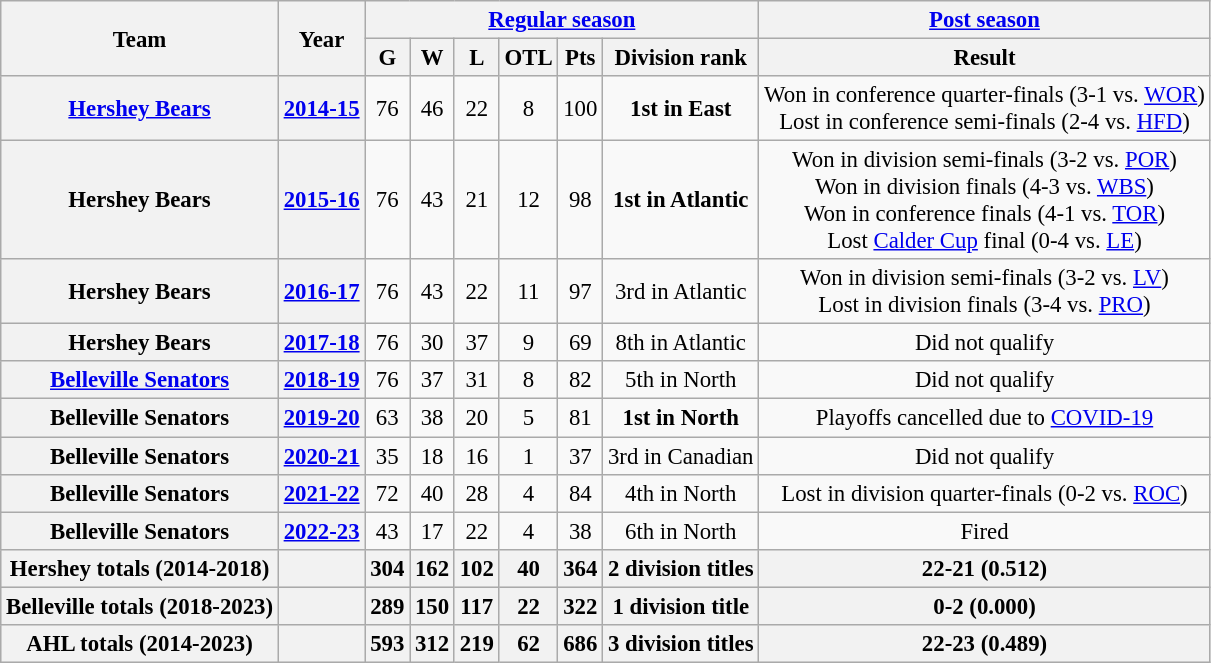<table class="wikitable" style="font-size: 95%; text-align:center;">
<tr>
<th rowspan="2">Team</th>
<th rowspan="2">Year</th>
<th colspan="6"><a href='#'>Regular season</a></th>
<th colspan="1"><a href='#'>Post season</a></th>
</tr>
<tr>
<th>G</th>
<th>W</th>
<th>L</th>
<th>OTL</th>
<th>Pts</th>
<th>Division rank</th>
<th>Result</th>
</tr>
<tr>
<th><a href='#'>Hershey Bears</a></th>
<th><a href='#'>2014-15</a></th>
<td>76</td>
<td>46</td>
<td>22</td>
<td>8</td>
<td>100</td>
<td><strong>1st in East</strong></td>
<td>Won in conference quarter-finals (3-1 vs. <a href='#'>WOR</a>) <br> Lost in conference semi-finals (2-4 vs. <a href='#'>HFD</a>)</td>
</tr>
<tr>
<th>Hershey Bears</th>
<th><a href='#'>2015-16</a></th>
<td>76</td>
<td>43</td>
<td>21</td>
<td>12</td>
<td>98</td>
<td><strong>1st in Atlantic</strong></td>
<td>Won in division semi-finals (3-2 vs. <a href='#'>POR</a>) <br> Won in division finals (4-3 vs. <a href='#'>WBS</a>) <br> Won in conference finals (4-1 vs. <a href='#'>TOR</a>) <br> Lost <a href='#'>Calder Cup</a> final (0-4 vs. <a href='#'>LE</a>)</td>
</tr>
<tr>
<th>Hershey Bears</th>
<th><a href='#'>2016-17</a></th>
<td>76</td>
<td>43</td>
<td>22</td>
<td>11</td>
<td>97</td>
<td>3rd in Atlantic</td>
<td>Won in division semi-finals (3-2 vs. <a href='#'>LV</a>) <br> Lost in division finals (3-4 vs. <a href='#'>PRO</a>)</td>
</tr>
<tr>
<th>Hershey Bears</th>
<th><a href='#'>2017-18</a></th>
<td>76</td>
<td>30</td>
<td>37</td>
<td>9</td>
<td>69</td>
<td>8th in Atlantic</td>
<td>Did not qualify</td>
</tr>
<tr>
<th><a href='#'>Belleville Senators</a></th>
<th><a href='#'>2018-19</a></th>
<td>76</td>
<td>37</td>
<td>31</td>
<td>8</td>
<td>82</td>
<td>5th in North</td>
<td>Did not qualify</td>
</tr>
<tr>
<th>Belleville Senators</th>
<th><a href='#'>2019-20</a></th>
<td>63</td>
<td>38</td>
<td>20</td>
<td>5</td>
<td>81</td>
<td><strong>1st in North</strong></td>
<td>Playoffs cancelled due to <a href='#'>COVID-19</a></td>
</tr>
<tr>
<th>Belleville Senators</th>
<th><a href='#'>2020-21</a></th>
<td>35</td>
<td>18</td>
<td>16</td>
<td>1</td>
<td>37</td>
<td>3rd in Canadian</td>
<td>Did not qualify</td>
</tr>
<tr>
<th>Belleville Senators</th>
<th><a href='#'>2021-22</a></th>
<td>72</td>
<td>40</td>
<td>28</td>
<td>4</td>
<td>84</td>
<td>4th in North</td>
<td>Lost in division quarter-finals (0-2 vs. <a href='#'>ROC</a>)</td>
</tr>
<tr>
<th>Belleville Senators</th>
<th><a href='#'>2022-23</a></th>
<td>43</td>
<td>17</td>
<td>22</td>
<td>4</td>
<td>38</td>
<td>6th in North</td>
<td>Fired</td>
</tr>
<tr align="centre" bgcolor="#dddddd">
<th>Hershey totals (2014-2018)</th>
<th></th>
<th>304</th>
<th>162</th>
<th>102</th>
<th>40</th>
<th>364</th>
<th>2 division titles</th>
<th>22-21 (0.512)</th>
</tr>
<tr align="centre" bgcolor="#dddddd">
<th>Belleville totals (2018-2023)</th>
<th></th>
<th>289</th>
<th>150</th>
<th>117</th>
<th>22</th>
<th>322</th>
<th>1 division title</th>
<th>0-2 (0.000)</th>
</tr>
<tr align="centre" bgcolor="#dddddd">
<th>AHL totals (2014-2023)</th>
<th></th>
<th>593</th>
<th>312</th>
<th>219</th>
<th>62</th>
<th>686</th>
<th>3 division titles</th>
<th>22-23 (0.489)</th>
</tr>
</table>
